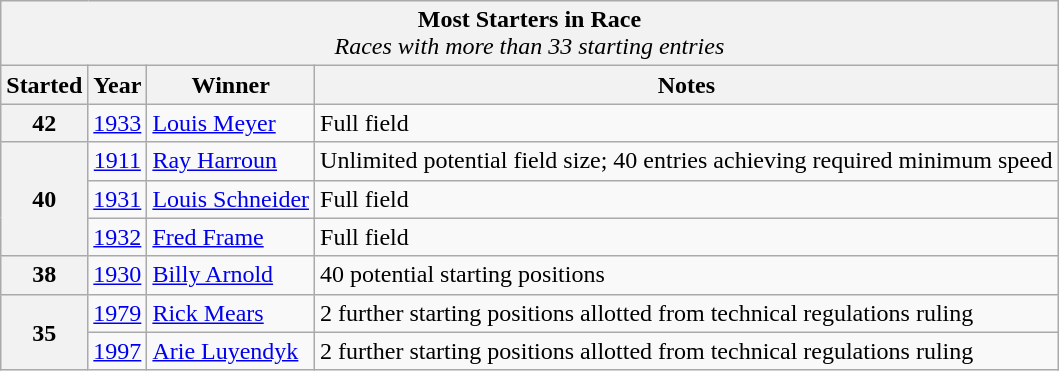<table class="wikitable">
<tr>
<td style="background:#F2F2F2;" align="center" colspan="4"><strong>Most Starters in Race</strong><br><em>Races with more than 33 starting entries</em></td>
</tr>
<tr>
<td style="background:#F2F2F2;" align="center"><strong>Started</strong></td>
<td style="background:#F2F2F2;" align="center"><strong>Year</strong></td>
<td style="background:#F2F2F2;" align="center"><strong>Winner</strong></td>
<td style="background:#F2F2F2;" align="center"><strong>Notes</strong></td>
</tr>
<tr>
<td style="background:#F2F2F2;" align="center"><strong>42</strong></td>
<td align="center"><a href='#'>1933</a></td>
<td> <a href='#'>Louis Meyer</a></td>
<td>Full field</td>
</tr>
<tr>
<td style="background:#F2F2F2;" align="center" rowspan="3"><strong>40</strong></td>
<td align="center"><a href='#'>1911</a></td>
<td> <a href='#'>Ray Harroun</a></td>
<td>Unlimited potential field size; 40 entries achieving required minimum speed</td>
</tr>
<tr>
<td align="center"><a href='#'>1931</a></td>
<td> <a href='#'>Louis Schneider</a></td>
<td>Full field</td>
</tr>
<tr>
<td align="center"><a href='#'>1932</a></td>
<td> <a href='#'>Fred Frame</a></td>
<td>Full field</td>
</tr>
<tr>
<td style="background:#F2F2F2;" align="center"><strong>38</strong></td>
<td align="center"><a href='#'>1930</a></td>
<td> <a href='#'>Billy Arnold</a></td>
<td>40 potential starting positions</td>
</tr>
<tr>
<td style="background:#F2F2F2;" align="center" rowspan="2"><strong>35</strong></td>
<td align="center"><a href='#'>1979</a></td>
<td> <a href='#'>Rick Mears</a></td>
<td>2 further starting positions allotted from technical regulations ruling</td>
</tr>
<tr>
<td align="center"><a href='#'>1997</a></td>
<td> <a href='#'>Arie Luyendyk</a></td>
<td>2 further starting positions allotted from technical regulations ruling</td>
</tr>
</table>
